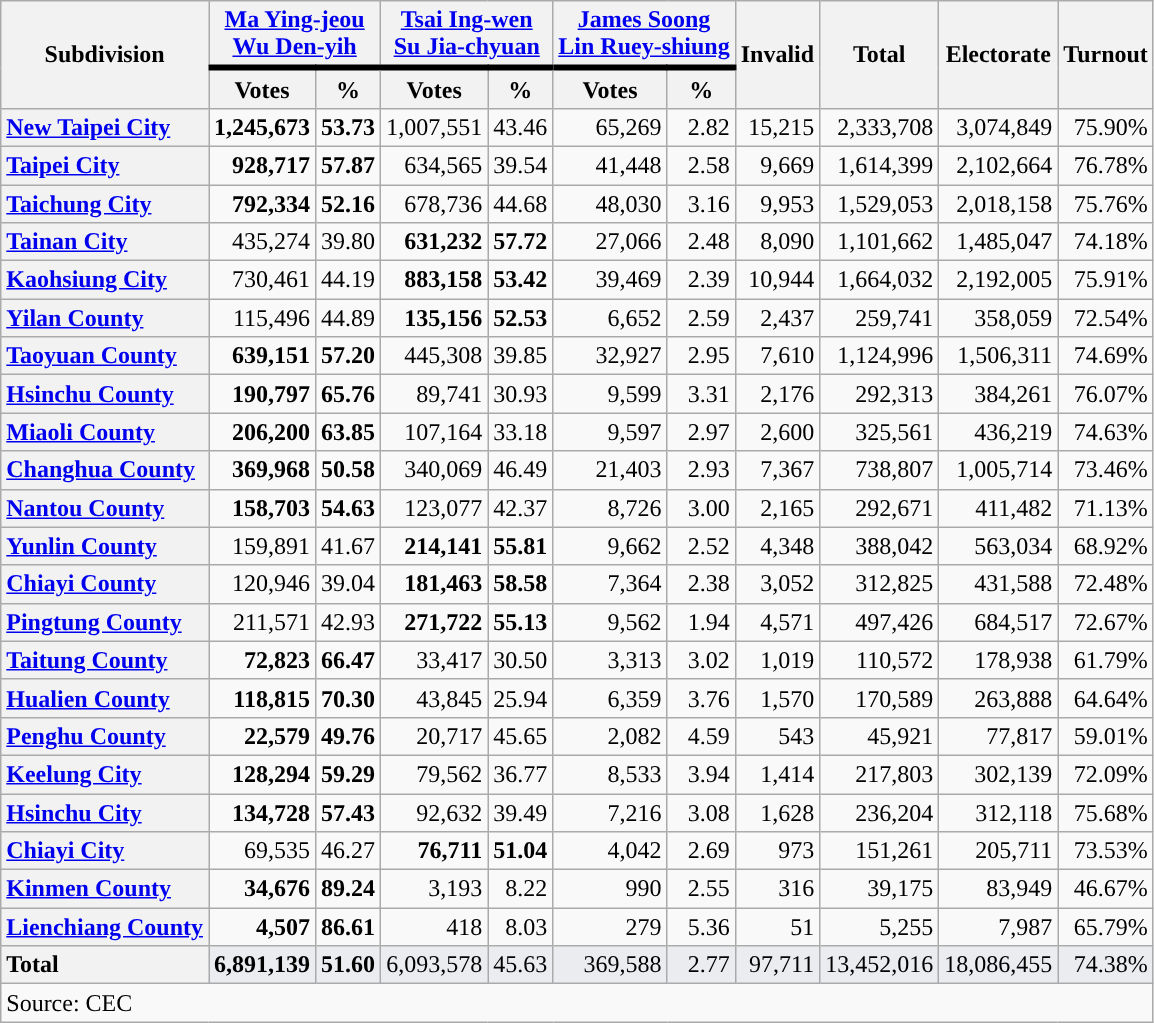<table class="wikitable sortable" style=text-align:right>
<tr>
<th rowspan="2">Subdivision</th>
<th colspan="2" style="border-bottom:4px solid "><a href='#'>Ma Ying-jeou</a><br><a href='#'>Wu Den-yih</a></th>
<th colspan="2" style="border-bottom:4px solid "><a href='#'>Tsai Ing-wen</a><br><a href='#'>Su Jia-chyuan</a></th>
<th colspan="2" style="border-bottom:4px solid "><a href='#'>James Soong</a><br><a href='#'>Lin Ruey-shiung</a></th>
<th rowspan="2">Invalid</th>
<th rowspan="2">Total</th>
<th rowspan="2">Electorate</th>
<th rowspan="2">Turnout</th>
</tr>
<tr>
<th>Votes</th>
<th>%</th>
<th>Votes</th>
<th>%</th>
<th>Votes</th>
<th>%</th>
</tr>
<tr>
<th style="text-align: left;"><a href='#'>New Taipei City</a></th>
<td><strong>1,245,673</strong></td>
<td><strong>53.73</strong></td>
<td>1,007,551</td>
<td>43.46</td>
<td>65,269</td>
<td>2.82</td>
<td>15,215</td>
<td>2,333,708</td>
<td>3,074,849</td>
<td>75.90%</td>
</tr>
<tr>
<th style="text-align: left;"><a href='#'>Taipei City</a></th>
<td><strong>928,717</strong></td>
<td><strong>57.87</strong></td>
<td>634,565</td>
<td>39.54</td>
<td>41,448</td>
<td>2.58</td>
<td>9,669</td>
<td>1,614,399</td>
<td>2,102,664</td>
<td>76.78%</td>
</tr>
<tr>
<th style="text-align: left;"><a href='#'>Taichung City</a></th>
<td><strong>792,334</strong></td>
<td><strong>52.16</strong></td>
<td>678,736</td>
<td>44.68</td>
<td>48,030</td>
<td>3.16</td>
<td>9,953</td>
<td>1,529,053</td>
<td>2,018,158</td>
<td>75.76%</td>
</tr>
<tr>
<th style="text-align: left;"><a href='#'>Tainan City</a></th>
<td>435,274</td>
<td>39.80</td>
<td><strong>631,232</strong></td>
<td><strong>57.72</strong></td>
<td>27,066</td>
<td>2.48</td>
<td>8,090</td>
<td>1,101,662</td>
<td>1,485,047</td>
<td>74.18%</td>
</tr>
<tr>
<th style="text-align: left;"><a href='#'>Kaohsiung City</a></th>
<td>730,461</td>
<td>44.19</td>
<td><strong>883,158</strong></td>
<td><strong>53.42</strong></td>
<td>39,469</td>
<td>2.39</td>
<td>10,944</td>
<td>1,664,032</td>
<td>2,192,005</td>
<td>75.91%</td>
</tr>
<tr>
<th style="text-align: left;"><a href='#'>Yilan County</a></th>
<td>115,496</td>
<td>44.89</td>
<td><strong>135,156</strong></td>
<td><strong>52.53</strong></td>
<td>6,652</td>
<td>2.59</td>
<td>2,437</td>
<td>259,741</td>
<td>358,059</td>
<td>72.54%</td>
</tr>
<tr>
<th style="text-align: left;"><a href='#'>Taoyuan County</a></th>
<td><strong>639,151</strong></td>
<td><strong>57.20</strong></td>
<td>445,308</td>
<td>39.85</td>
<td>32,927</td>
<td>2.95</td>
<td>7,610</td>
<td>1,124,996</td>
<td>1,506,311</td>
<td>74.69%</td>
</tr>
<tr>
<th style="text-align: left;"><a href='#'>Hsinchu County</a></th>
<td><strong>190,797</strong></td>
<td><strong>65.76</strong></td>
<td>89,741</td>
<td>30.93</td>
<td>9,599</td>
<td>3.31</td>
<td>2,176</td>
<td>292,313</td>
<td>384,261</td>
<td>76.07%</td>
</tr>
<tr>
<th style="text-align: left;"><a href='#'>Miaoli County</a></th>
<td><strong>206,200</strong></td>
<td><strong>63.85</strong></td>
<td>107,164</td>
<td>33.18</td>
<td>9,597</td>
<td>2.97</td>
<td>2,600</td>
<td>325,561</td>
<td>436,219</td>
<td>74.63%</td>
</tr>
<tr>
<th style="text-align: left;"><a href='#'>Changhua County</a></th>
<td><strong>369,968</strong></td>
<td><strong>50.58</strong></td>
<td>340,069</td>
<td>46.49</td>
<td>21,403</td>
<td>2.93</td>
<td>7,367</td>
<td>738,807</td>
<td>1,005,714</td>
<td>73.46%</td>
</tr>
<tr>
<th style="text-align: left;"><a href='#'>Nantou County</a></th>
<td><strong>158,703</strong></td>
<td><strong>54.63</strong></td>
<td>123,077</td>
<td>42.37</td>
<td>8,726</td>
<td>3.00</td>
<td>2,165</td>
<td>292,671</td>
<td>411,482</td>
<td>71.13%</td>
</tr>
<tr>
<th style="text-align: left;"><a href='#'>Yunlin County</a></th>
<td>159,891</td>
<td>41.67</td>
<td><strong>214,141</strong></td>
<td><strong>55.81</strong></td>
<td>9,662</td>
<td>2.52</td>
<td>4,348</td>
<td>388,042</td>
<td>563,034</td>
<td>68.92%</td>
</tr>
<tr>
<th style="text-align: left;"><a href='#'>Chiayi County</a></th>
<td>120,946</td>
<td>39.04</td>
<td><strong>181,463</strong></td>
<td><strong>58.58</strong></td>
<td>7,364</td>
<td>2.38</td>
<td>3,052</td>
<td>312,825</td>
<td>431,588</td>
<td>72.48%</td>
</tr>
<tr>
<th style="text-align: left;"><a href='#'>Pingtung County</a></th>
<td>211,571</td>
<td>42.93</td>
<td><strong>271,722</strong></td>
<td><strong>55.13</strong></td>
<td>9,562</td>
<td>1.94</td>
<td>4,571</td>
<td>497,426</td>
<td>684,517</td>
<td>72.67%</td>
</tr>
<tr>
<th style="text-align: left;"><a href='#'>Taitung County</a></th>
<td><strong>72,823</strong></td>
<td><strong>66.47</strong></td>
<td>33,417</td>
<td>30.50</td>
<td>3,313</td>
<td>3.02</td>
<td>1,019</td>
<td>110,572</td>
<td>178,938</td>
<td>61.79%</td>
</tr>
<tr>
<th style="text-align: left;"><a href='#'>Hualien County</a></th>
<td><strong>118,815</strong></td>
<td><strong>70.30</strong></td>
<td>43,845</td>
<td>25.94</td>
<td>6,359</td>
<td>3.76</td>
<td>1,570</td>
<td>170,589</td>
<td>263,888</td>
<td>64.64%</td>
</tr>
<tr>
<th style="text-align: left;"><a href='#'>Penghu County</a></th>
<td><strong>22,579</strong></td>
<td><strong>49.76</strong></td>
<td>20,717</td>
<td>45.65</td>
<td>2,082</td>
<td>4.59</td>
<td>543</td>
<td>45,921</td>
<td>77,817</td>
<td>59.01%</td>
</tr>
<tr>
<th style="text-align: left;"><a href='#'>Keelung City</a></th>
<td><strong>128,294</strong></td>
<td><strong>59.29</strong></td>
<td>79,562</td>
<td>36.77</td>
<td>8,533</td>
<td>3.94</td>
<td>1,414</td>
<td>217,803</td>
<td>302,139</td>
<td>72.09%</td>
</tr>
<tr>
<th style="text-align: left;"><a href='#'>Hsinchu City</a></th>
<td><strong>134,728</strong></td>
<td><strong>57.43</strong></td>
<td>92,632</td>
<td>39.49</td>
<td>7,216</td>
<td>3.08</td>
<td>1,628</td>
<td>236,204</td>
<td>312,118</td>
<td>75.68%</td>
</tr>
<tr>
<th style="text-align: left;"><a href='#'>Chiayi City</a></th>
<td>69,535</td>
<td>46.27</td>
<td><strong>76,711</strong></td>
<td><strong>51.04</strong></td>
<td>4,042</td>
<td>2.69</td>
<td>973</td>
<td>151,261</td>
<td>205,711</td>
<td>73.53%</td>
</tr>
<tr>
<th style="text-align: left;"><a href='#'>Kinmen County</a></th>
<td><strong>34,676</strong></td>
<td><strong>89.24</strong></td>
<td>3,193</td>
<td>8.22</td>
<td>990</td>
<td>2.55</td>
<td>316</td>
<td>39,175</td>
<td>83,949</td>
<td>46.67%</td>
</tr>
<tr>
<th style="text-align: left;"><a href='#'>Lienchiang County</a></th>
<td><strong>4,507</strong></td>
<td><strong>86.61</strong></td>
<td>418</td>
<td>8.03</td>
<td>279</td>
<td>5.36</td>
<td>51</td>
<td>5,255</td>
<td>7,987</td>
<td>65.79%</td>
</tr>
<tr class=sortbottom style="background-color:#eaecf0">
<th style="text-align: left;">Total</th>
<td><strong>6,891,139</strong></td>
<td><strong>51.60</strong></td>
<td>6,093,578</td>
<td>45.63</td>
<td>369,588</td>
<td>2.77</td>
<td>97,711</td>
<td>13,452,016</td>
<td>18,086,455</td>
<td>74.38%</td>
</tr>
<tr class=sortbottom>
<td colspan=11 align=left>Source: CEC</td>
</tr>
</table>
